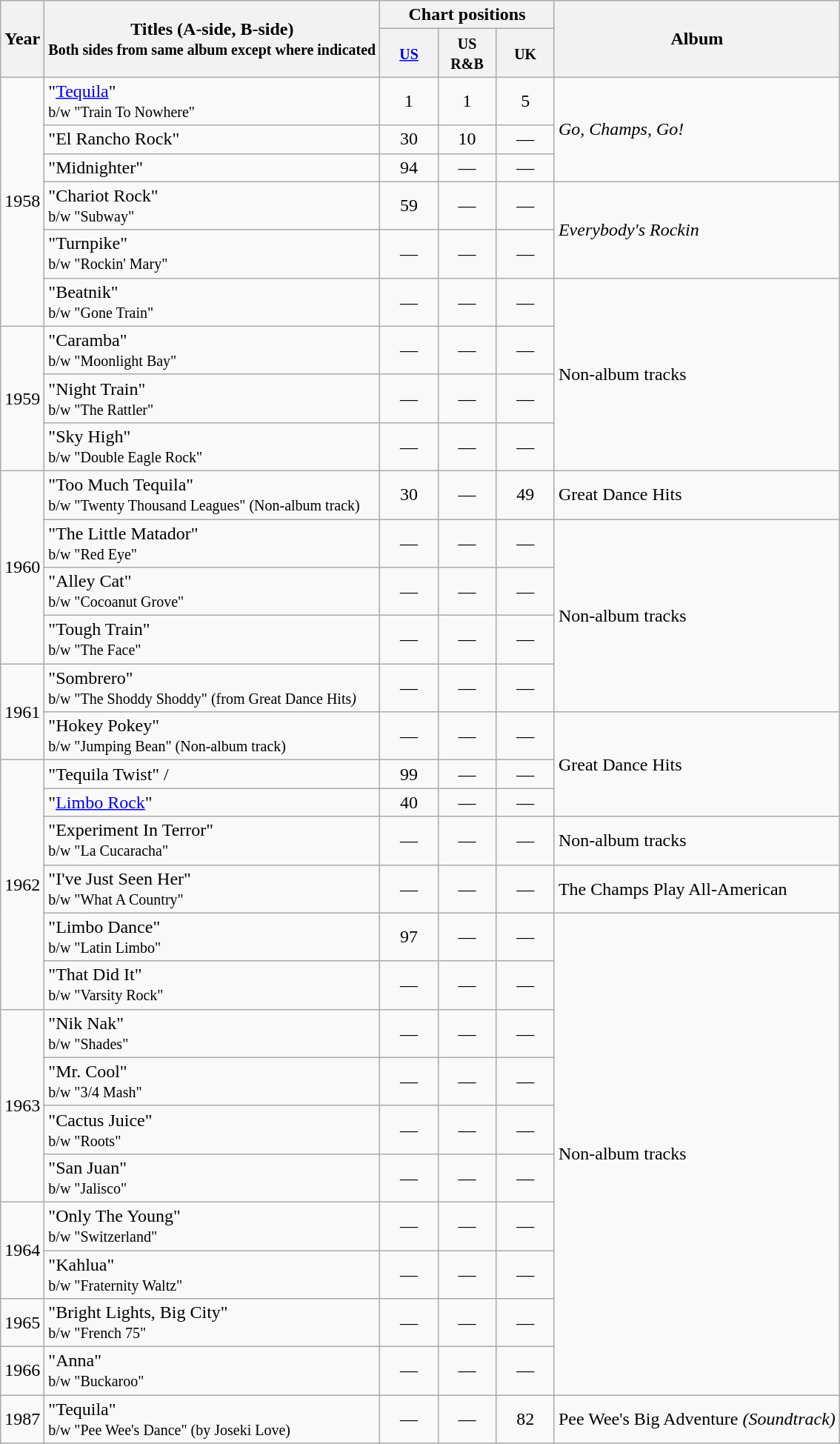<table class="wikitable">
<tr>
<th rowspan="2">Year</th>
<th rowspan="2">Titles (A-side, B-side)<br><small>Both sides from same album except where indicated</small></th>
<th colspan="3">Chart positions</th>
<th rowspan="2">Album</th>
</tr>
<tr>
<th style="width:45px;"><small><a href='#'>US</a></small></th>
<th style="width:45px;"><small>US R&B</small></th>
<th style="width:45px;"><small>UK</small></th>
</tr>
<tr>
<td rowspan="6">1958</td>
<td>"<a href='#'>Tequila</a>"<br><small>b/w "Train To Nowhere"</small></td>
<td style="text-align:center;">1</td>
<td style="text-align:center;">1</td>
<td style="text-align:center;">5</td>
<td rowspan="3"><em>Go, Champs, Go!</em></td>
</tr>
<tr>
<td>"El Rancho Rock"</td>
<td style="text-align:center;">30</td>
<td style="text-align:center;">10</td>
<td style="text-align:center;">—</td>
</tr>
<tr>
<td>"Midnighter"</td>
<td style="text-align:center;">94</td>
<td style="text-align:center;">—</td>
<td style="text-align:center;">—</td>
</tr>
<tr>
<td>"Chariot Rock"<br><small>b/w "Subway"</small></td>
<td style="text-align:center;">59</td>
<td style="text-align:center;">—</td>
<td style="text-align:center;">—</td>
<td rowspan="2"><em>Everybody's Rockin<strong></td>
</tr>
<tr>
<td>"Turnpike"<br><small>b/w "Rockin' Mary"</small></td>
<td style="text-align:center;">—</td>
<td style="text-align:center;">—</td>
<td style="text-align:center;">—</td>
</tr>
<tr>
<td>"Beatnik"<br><small>b/w "Gone Train"</small></td>
<td style="text-align:center;">—</td>
<td style="text-align:center;">—</td>
<td style="text-align:center;">—</td>
<td rowspan="4">Non-album tracks</td>
</tr>
<tr>
<td rowspan="3">1959</td>
<td>"Caramba"<br><small>b/w "Moonlight Bay"</small></td>
<td style="text-align:center;">—</td>
<td style="text-align:center;">—</td>
<td style="text-align:center;">—</td>
</tr>
<tr>
<td>"Night Train"<br><small>b/w "The Rattler"</small></td>
<td style="text-align:center;">—</td>
<td style="text-align:center;">—</td>
<td style="text-align:center;">—</td>
</tr>
<tr>
<td>"Sky High"<br><small>b/w "Double Eagle Rock"</small></td>
<td style="text-align:center;">—</td>
<td style="text-align:center;">—</td>
<td style="text-align:center;">—</td>
</tr>
<tr>
<td rowspan="4">1960</td>
<td>"Too Much Tequila"<br><small>b/w "Twenty Thousand Leagues" (Non-album track)</small></td>
<td style="text-align:center;">30</td>
<td style="text-align:center;">—</td>
<td style="text-align:center;">49</td>
<td></em>Great Dance Hits<em></td>
</tr>
<tr>
<td>"The Little Matador"<br><small>b/w "Red Eye"</small></td>
<td style="text-align:center;">—</td>
<td style="text-align:center;">—</td>
<td style="text-align:center;">—</td>
<td rowspan="4">Non-album tracks</td>
</tr>
<tr>
<td>"Alley Cat"<br><small>b/w "Cocoanut Grove"</small></td>
<td style="text-align:center;">—</td>
<td style="text-align:center;">—</td>
<td style="text-align:center;">—</td>
</tr>
<tr>
<td>"Tough Train"<br><small>b/w "The Face"</small></td>
<td style="text-align:center;">—</td>
<td style="text-align:center;">—</td>
<td style="text-align:center;">—</td>
</tr>
<tr>
<td rowspan="2">1961</td>
<td>"Sombrero"<br><small>b/w "The Shoddy Shoddy" (from </em>Great Dance Hits<em>)</small></td>
<td style="text-align:center;">—</td>
<td style="text-align:center;">—</td>
<td style="text-align:center;">—</td>
</tr>
<tr>
<td>"Hokey Pokey"<br><small>b/w "Jumping Bean" (Non-album track)</small></td>
<td style="text-align:center;">—</td>
<td style="text-align:center;">—</td>
<td style="text-align:center;">—</td>
<td rowspan="3"></em>Great Dance Hits<em></td>
</tr>
<tr>
<td rowspan="6">1962</td>
<td>"Tequila Twist" /</td>
<td style="text-align:center;">99</td>
<td style="text-align:center;">—</td>
<td style="text-align:center;">—</td>
</tr>
<tr>
<td>"<a href='#'>Limbo Rock</a>"</td>
<td style="text-align:center;">40</td>
<td style="text-align:center;">—</td>
<td style="text-align:center;">—</td>
</tr>
<tr>
<td>"Experiment In Terror"<br><small>b/w "La Cucaracha"</small></td>
<td style="text-align:center;">—</td>
<td style="text-align:center;">—</td>
<td style="text-align:center;">—</td>
<td>Non-album tracks</td>
</tr>
<tr>
<td>"I've Just Seen Her"<br><small>b/w "What A Country"</small></td>
<td style="text-align:center;">—</td>
<td style="text-align:center;">—</td>
<td style="text-align:center;">—</td>
<td></em>The Champs Play All-American<em></td>
</tr>
<tr>
<td>"Limbo Dance"<br><small>b/w "Latin Limbo"</small></td>
<td style="text-align:center;">97</td>
<td style="text-align:center;">—</td>
<td style="text-align:center;">—</td>
<td rowspan="10">Non-album tracks</td>
</tr>
<tr>
<td>"That Did It"<br><small>b/w "Varsity Rock"</small></td>
<td style="text-align:center;">—</td>
<td style="text-align:center;">—</td>
<td style="text-align:center;">—</td>
</tr>
<tr>
<td rowspan="4">1963</td>
<td>"Nik Nak"<br><small>b/w "Shades"</small></td>
<td style="text-align:center;">—</td>
<td style="text-align:center;">—</td>
<td style="text-align:center;">—</td>
</tr>
<tr>
<td>"Mr. Cool"<br><small>b/w "3/4 Mash"</small></td>
<td style="text-align:center;">—</td>
<td style="text-align:center;">—</td>
<td style="text-align:center;">—</td>
</tr>
<tr>
<td>"Cactus Juice"<br><small>b/w "Roots"</small></td>
<td style="text-align:center;">—</td>
<td style="text-align:center;">—</td>
<td style="text-align:center;">—</td>
</tr>
<tr>
<td>"San Juan"<br><small>b/w "Jalisco"</small></td>
<td style="text-align:center;">—</td>
<td style="text-align:center;">—</td>
<td style="text-align:center;">—</td>
</tr>
<tr>
<td rowspan="2">1964</td>
<td>"Only The Young"<br><small>b/w "Switzerland"</small></td>
<td style="text-align:center;">—</td>
<td style="text-align:center;">—</td>
<td style="text-align:center;">—</td>
</tr>
<tr>
<td>"Kahlua"<br><small>b/w "Fraternity Waltz"</small></td>
<td style="text-align:center;">—</td>
<td style="text-align:center;">—</td>
<td style="text-align:center;">—</td>
</tr>
<tr>
<td>1965</td>
<td>"Bright Lights, Big City"<br><small>b/w "French 75"</small></td>
<td style="text-align:center;">—</td>
<td style="text-align:center;">—</td>
<td style="text-align:center;">—</td>
</tr>
<tr>
<td>1966</td>
<td>"Anna"<br><small>b/w "Buckaroo"</small></td>
<td style="text-align:center;">—</td>
<td style="text-align:center;">—</td>
<td style="text-align:center;">—</td>
</tr>
<tr>
<td>1987</td>
<td>"Tequila"<br><small>b/w "Pee Wee's Dance" (by Joseki Love)</small></td>
<td style="text-align:center;">—</td>
<td style="text-align:center;">—</td>
<td style="text-align:center;">82</td>
<td></em>Pee Wee's Big Adventure<em> (Soundtrack)</td>
</tr>
</table>
